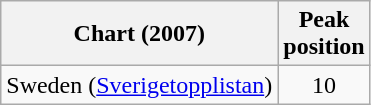<table class="wikitable">
<tr>
<th>Chart (2007)</th>
<th>Peak<br>position</th>
</tr>
<tr>
<td>Sweden (<a href='#'>Sverigetopplistan</a>)</td>
<td align="center">10</td>
</tr>
</table>
